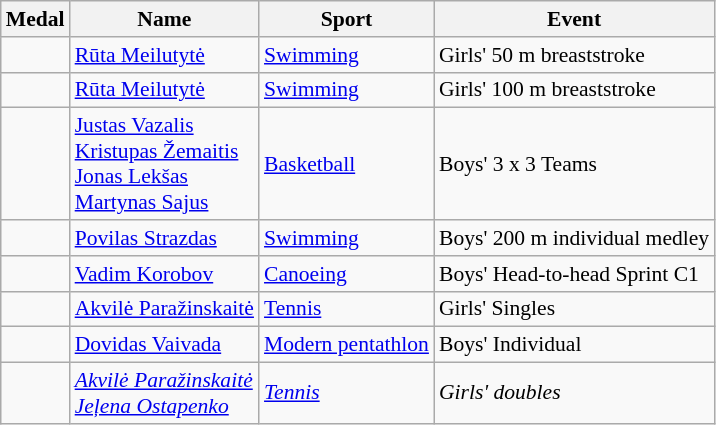<table class="wikitable sortable" style="font-size:90%">
<tr>
<th>Medal</th>
<th>Name</th>
<th>Sport</th>
<th>Event</th>
</tr>
<tr>
<td></td>
<td><a href='#'>Rūta Meilutytė</a></td>
<td><a href='#'>Swimming</a></td>
<td>Girls' 50 m breaststroke</td>
</tr>
<tr>
<td></td>
<td><a href='#'>Rūta Meilutytė</a></td>
<td><a href='#'>Swimming</a></td>
<td>Girls' 100 m breaststroke</td>
</tr>
<tr>
<td></td>
<td><a href='#'>Justas Vazalis</a><br><a href='#'>Kristupas Žemaitis</a><br><a href='#'>Jonas Lekšas</a><br><a href='#'>Martynas Sajus</a></td>
<td><a href='#'>Basketball</a></td>
<td>Boys' 3 x 3 Teams</td>
</tr>
<tr>
<td></td>
<td><a href='#'>Povilas Strazdas</a></td>
<td><a href='#'>Swimming</a></td>
<td>Boys' 200 m individual medley</td>
</tr>
<tr>
<td></td>
<td><a href='#'>Vadim Korobov</a></td>
<td><a href='#'>Canoeing</a></td>
<td>Boys' Head-to-head Sprint C1</td>
</tr>
<tr>
<td></td>
<td><a href='#'>Akvilė Paražinskaitė</a></td>
<td><a href='#'>Tennis</a></td>
<td>Girls' Singles</td>
</tr>
<tr>
<td></td>
<td><a href='#'>Dovidas Vaivada</a></td>
<td><a href='#'>Modern pentathlon</a></td>
<td>Boys' Individual</td>
</tr>
<tr>
<td><em></em></td>
<td><em> <a href='#'>Akvilė Paražinskaitė</a></em> <br> <em> <a href='#'>Jeļena Ostapenko</a></em></td>
<td><em><a href='#'>Tennis</a></em></td>
<td><em>Girls' doubles</em></td>
</tr>
</table>
